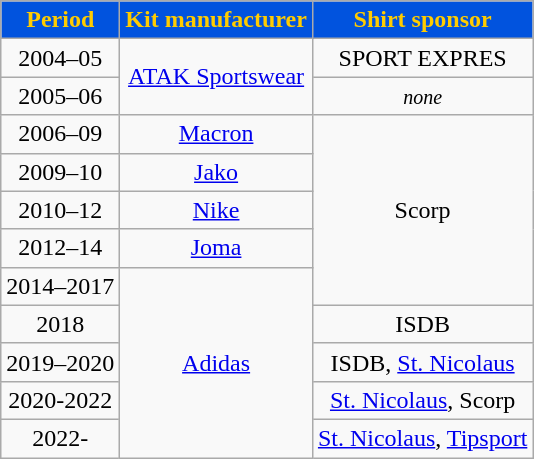<table class="wikitable" style="text-align:center;margin-left:1em">
<tr>
<th style="color:#FFCC00; background:#0153DE;">Period</th>
<th style="color:#FFCC00; background:#0153DE;">Kit manufacturer</th>
<th style="color:#FFCC00; background:#0153DE;">Shirt sponsor</th>
</tr>
<tr>
<td>2004–05</td>
<td rowspan=2><a href='#'>ATAK Sportswear</a></td>
<td>SPORT EXPRES</td>
</tr>
<tr>
<td>2005–06</td>
<td><small><em>none</em></small></td>
</tr>
<tr>
<td>2006–09</td>
<td><a href='#'>Macron</a></td>
<td rowspan=5>Scorp</td>
</tr>
<tr>
<td>2009–10</td>
<td><a href='#'>Jako</a></td>
</tr>
<tr>
<td>2010–12</td>
<td><a href='#'>Nike</a></td>
</tr>
<tr>
<td>2012–14</td>
<td><a href='#'>Joma</a></td>
</tr>
<tr>
<td>2014–2017</td>
<td rowspan=5><a href='#'>Adidas</a></td>
</tr>
<tr>
<td>2018</td>
<td>ISDB</td>
</tr>
<tr>
<td>2019–2020</td>
<td>ISDB, <a href='#'>St. Nicolaus</a></td>
</tr>
<tr>
<td>2020-2022</td>
<td><a href='#'>St. Nicolaus</a>, Scorp</td>
</tr>
<tr>
<td>2022-</td>
<td><a href='#'>St. Nicolaus</a>, <a href='#'>Tipsport</a></td>
</tr>
</table>
